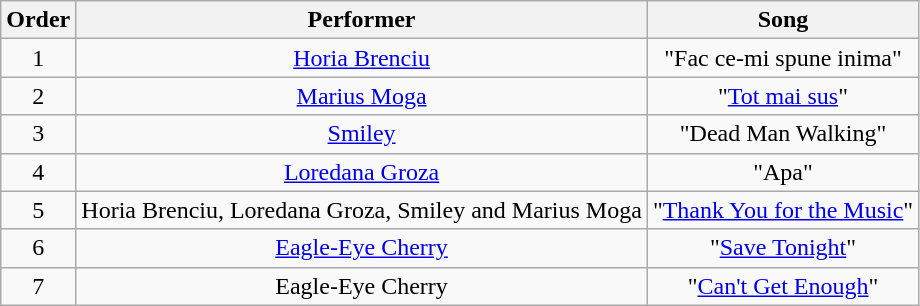<table class="wikitable" style="text-align:center">
<tr>
<th>Order</th>
<th>Performer</th>
<th>Song</th>
</tr>
<tr>
<td>1</td>
<td><a href='#'>Horia Brenciu</a></td>
<td>"Fac ce-mi spune inima"</td>
</tr>
<tr>
<td>2</td>
<td><a href='#'>Marius Moga</a></td>
<td>"<a href='#'>Tot mai sus</a>"</td>
</tr>
<tr>
<td>3</td>
<td><a href='#'>Smiley</a></td>
<td>"Dead Man Walking"</td>
</tr>
<tr>
<td>4</td>
<td><a href='#'>Loredana Groza</a></td>
<td>"Apa"</td>
</tr>
<tr>
<td>5</td>
<td>Horia Brenciu, Loredana Groza, Smiley and Marius Moga</td>
<td>"<a href='#'>Thank You for the Music</a>"</td>
</tr>
<tr>
<td>6</td>
<td><a href='#'>Eagle-Eye Cherry</a></td>
<td>"<a href='#'>Save Tonight</a>"</td>
</tr>
<tr>
<td>7</td>
<td>Eagle-Eye Cherry</td>
<td>"<a href='#'>Can't Get Enough</a>"</td>
</tr>
</table>
